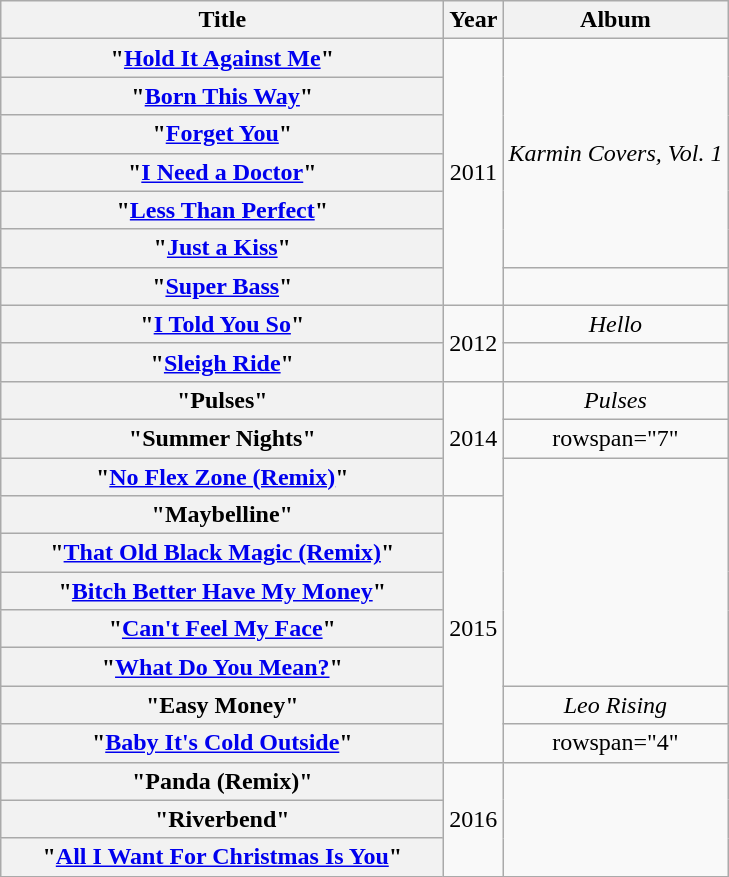<table class="wikitable plainrowheaders" style="text-align:center;">
<tr>
<th scope="col" style="width:18em;">Title</th>
<th scope="col">Year</th>
<th scope="col">Album</th>
</tr>
<tr>
<th scope="row">"<a href='#'>Hold It Against Me</a>"</th>
<td rowspan="7">2011</td>
<td rowspan="6"><em>Karmin Covers, Vol. 1</em></td>
</tr>
<tr>
<th scope="row">"<a href='#'>Born This Way</a>"</th>
</tr>
<tr>
<th scope="row">"<a href='#'>Forget You</a>"</th>
</tr>
<tr>
<th scope="row">"<a href='#'>I Need a Doctor</a>"</th>
</tr>
<tr>
<th scope="row">"<a href='#'>Less Than Perfect</a>"</th>
</tr>
<tr>
<th scope="row">"<a href='#'>Just a Kiss</a>"</th>
</tr>
<tr>
<th scope="row">"<a href='#'>Super Bass</a>"<br></th>
<td></td>
</tr>
<tr>
<th scope="row">"<a href='#'>I Told You So</a>"</th>
<td rowspan="2">2012</td>
<td><em>Hello</em></td>
</tr>
<tr>
<th scope="row">"<a href='#'>Sleigh Ride</a>"</th>
<td></td>
</tr>
<tr>
<th scope="row">"Pulses"</th>
<td rowspan="3">2014</td>
<td><em>Pulses</em></td>
</tr>
<tr>
<th scope="row">"Summer Nights"</th>
<td>rowspan="7" </td>
</tr>
<tr>
<th scope="row">"<a href='#'>No Flex Zone (Remix)</a>"<br></th>
</tr>
<tr>
<th scope="row">"Maybelline"</th>
<td rowspan="7">2015</td>
</tr>
<tr>
<th scope="row">"<a href='#'>That Old Black Magic (Remix)</a>"</th>
</tr>
<tr>
<th scope="row">"<a href='#'>Bitch Better Have My Money</a>"</th>
</tr>
<tr>
<th scope="row">"<a href='#'>Can't Feel My Face</a>"</th>
</tr>
<tr>
<th scope="row">"<a href='#'>What Do You Mean?</a>"</th>
</tr>
<tr>
<th scope="row">"Easy Money"</th>
<td><em>Leo Rising</em></td>
</tr>
<tr>
<th scope="row">"<a href='#'>Baby It's Cold Outside</a>"</th>
<td>rowspan="4" </td>
</tr>
<tr>
<th scope="row">"Panda (Remix)"</th>
<td rowspan="3">2016</td>
</tr>
<tr>
<th scope="row">"Riverbend"</th>
</tr>
<tr>
<th scope="row">"<a href='#'>All I Want For Christmas Is You</a>"</th>
</tr>
</table>
